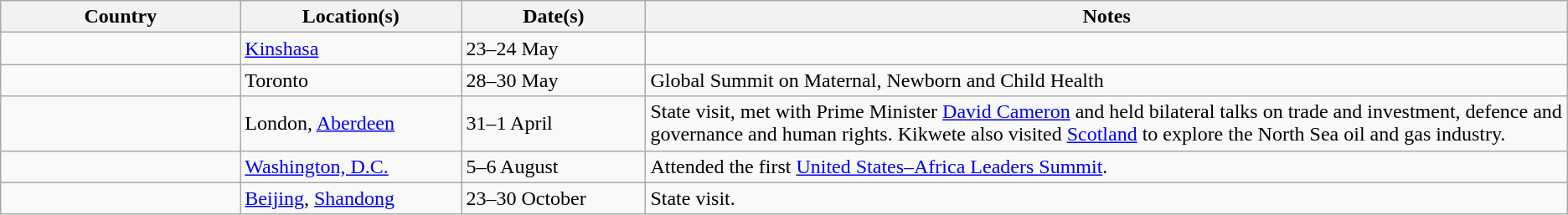<table class="wikitable sortable">
<tr>
<th style="width: 13%;">Country</th>
<th style="width: 12%;">Location(s)</th>
<th style="width: 10%; ">Date(s)</th>
<th style="width: 50%;">Notes</th>
</tr>
<tr>
<td></td>
<td><a href='#'>Kinshasa</a></td>
<td>23–24 May</td>
<td></td>
</tr>
<tr>
<td></td>
<td>Toronto</td>
<td>28–30 May</td>
<td>Global Summit on Maternal, Newborn and Child Health</td>
</tr>
<tr>
<td></td>
<td>London, <a href='#'>Aberdeen</a></td>
<td>31–1 April</td>
<td>State visit, met with Prime Minister <a href='#'>David Cameron</a> and held bilateral talks on trade and investment, defence and governance and human rights. Kikwete also visited <a href='#'>Scotland</a> to explore the North Sea oil and gas industry.</td>
</tr>
<tr>
<td></td>
<td><a href='#'>Washington, D.C.</a></td>
<td>5–6 August</td>
<td>Attended the first <a href='#'>United States–Africa Leaders Summit</a>.</td>
</tr>
<tr>
<td></td>
<td><a href='#'>Beijing</a>, <a href='#'>Shandong</a></td>
<td>23–30 October</td>
<td>State visit.</td>
</tr>
</table>
